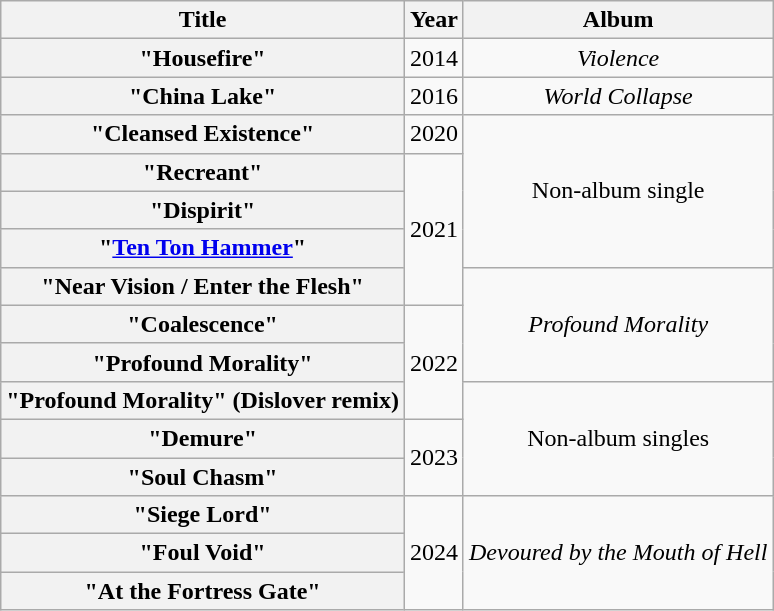<table class="wikitable plainrowheaders" style="text-align:center;">
<tr>
<th scope="col">Title</th>
<th scope="col">Year</th>
<th scope="col">Album</th>
</tr>
<tr>
<th scope="row">"Housefire"</th>
<td>2014</td>
<td><em>Violence</em></td>
</tr>
<tr>
<th scope="row">"China Lake"</th>
<td>2016</td>
<td><em>World Collapse</em></td>
</tr>
<tr>
<th scope="row">"Cleansed Existence"</th>
<td>2020</td>
<td rowspan="4">Non-album single</td>
</tr>
<tr>
<th scope="row">"Recreant"</th>
<td rowspan="4">2021</td>
</tr>
<tr>
<th scope="row">"Dispirit"</th>
</tr>
<tr>
<th scope="row">"<a href='#'>Ten Ton Hammer</a>"</th>
</tr>
<tr>
<th scope="row">"Near Vision / Enter the Flesh"</th>
<td rowspan="3"><em>Profound Morality</em></td>
</tr>
<tr>
<th scope="row">"Coalescence"</th>
<td rowspan="3">2022</td>
</tr>
<tr>
<th scope="row">"Profound Morality"</th>
</tr>
<tr>
<th scope="row">"Profound Morality" (Dislover remix)</th>
<td rowspan="3">Non-album singles</td>
</tr>
<tr>
<th scope="row">"Demure"</th>
<td rowspan="2">2023</td>
</tr>
<tr>
<th scope="row">"Soul Chasm"</th>
</tr>
<tr>
<th scope="row">"Siege Lord"</th>
<td rowspan="3">2024</td>
<td rowspan="3"><em>Devoured by the Mouth of Hell</em></td>
</tr>
<tr>
<th scope="row">"Foul Void"</th>
</tr>
<tr>
<th scope="row">"At the Fortress Gate"</th>
</tr>
</table>
